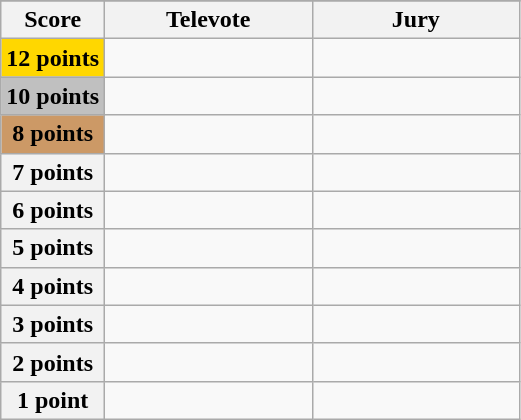<table class="wikitable">
<tr>
</tr>
<tr>
<th scope="col" width="20%">Score</th>
<th scope="col" width="40%">Televote</th>
<th scope="col" width="40%">Jury</th>
</tr>
<tr>
<th scope="row" style="Background:gold">12 points</th>
<td></td>
<td></td>
</tr>
<tr>
<th scope="row" style="background:silver">10 points</th>
<td></td>
<td></td>
</tr>
<tr>
<th scope="row" style="background:#CC9966">8 points</th>
<td></td>
<td></td>
</tr>
<tr>
<th scope="row">7 points</th>
<td></td>
<td></td>
</tr>
<tr>
<th scope="row">6 points</th>
<td></td>
<td></td>
</tr>
<tr>
<th scope="row">5 points</th>
<td></td>
<td></td>
</tr>
<tr>
<th scope="row">4 points</th>
<td></td>
<td></td>
</tr>
<tr>
<th scope="row">3 points</th>
<td></td>
<td></td>
</tr>
<tr>
<th scope="row">2 points</th>
<td></td>
<td></td>
</tr>
<tr>
<th scope="row">1 point</th>
<td></td>
<td></td>
</tr>
</table>
